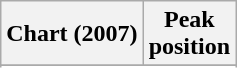<table class="wikitable sortable plainrowheaders" style="text-align:center">
<tr>
<th>Chart (2007)</th>
<th>Peak<br>position</th>
</tr>
<tr>
</tr>
<tr>
</tr>
</table>
